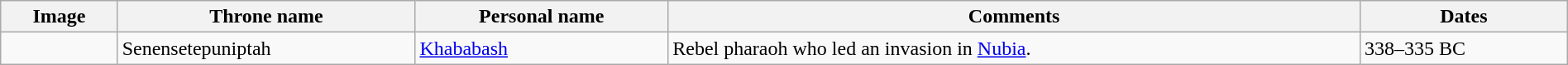<table class="wikitable" width="100%">
<tr>
<th>Image</th>
<th>Throne name</th>
<th>Personal name</th>
<th>Comments</th>
<th>Dates</th>
</tr>
<tr>
<td></td>
<td>Senensetepuniptah</td>
<td><a href='#'>Khababash</a></td>
<td>Rebel pharaoh who led an invasion in <a href='#'>Nubia</a>.</td>
<td>338–335 BC</td>
</tr>
</table>
